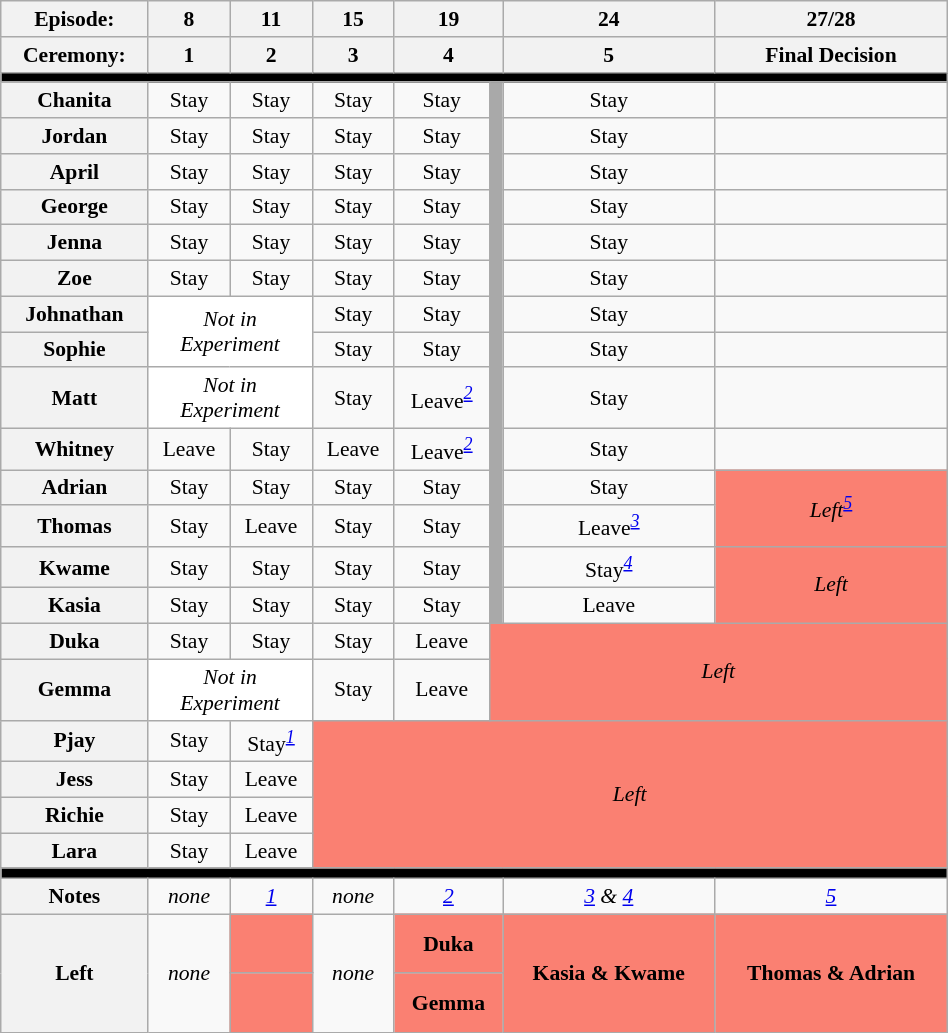<table class="wikitable" style="text-align:center; width:50%; font-size:90%;">
<tr>
<th>Episode:</th>
<th>8</th>
<th>11</th>
<th>15</th>
<th colspan="2">19</th>
<th>24</th>
<th>27/28</th>
</tr>
<tr>
<th>Ceremony:</th>
<th>1</th>
<th>2</th>
<th>3</th>
<th colspan="2">4</th>
<th>5</th>
<th>Final Decision</th>
</tr>
<tr>
<th style="background:#000;" colspan="10"></th>
</tr>
<tr>
<th>Chanita</th>
<td>Stay</td>
<td>Stay</td>
<td>Stay</td>
<td>Stay</td>
<td style="background:darkgrey";" rowspan="14"></td>
<td>Stay</td>
<td></td>
</tr>
<tr>
<th>Jordan</th>
<td>Stay</td>
<td>Stay</td>
<td>Stay</td>
<td>Stay</td>
<td>Stay</td>
<td></td>
</tr>
<tr>
<th>April</th>
<td>Stay</td>
<td>Stay</td>
<td>Stay</td>
<td>Stay</td>
<td>Stay</td>
<td></td>
</tr>
<tr>
<th>George</th>
<td>Stay</td>
<td>Stay</td>
<td>Stay</td>
<td>Stay</td>
<td>Stay</td>
<td></td>
</tr>
<tr>
<th>Jenna</th>
<td>Stay</td>
<td>Stay</td>
<td>Stay</td>
<td>Stay</td>
<td>Stay</td>
<td></td>
</tr>
<tr>
<th>Zoe</th>
<td>Stay</td>
<td>Stay</td>
<td>Stay</td>
<td>Stay</td>
<td>Stay</td>
<td></td>
</tr>
<tr>
<th>Johnathan</th>
<td colspan=2 rowspan=2 style="background:white; text-align:center;"><em>Not in<br>Experiment</em></td>
<td>Stay</td>
<td>Stay</td>
<td>Stay</td>
<td></td>
</tr>
<tr>
<th>Sophie</th>
<td>Stay</td>
<td>Stay</td>
<td>Stay</td>
<td></td>
</tr>
<tr>
<th>Matt</th>
<td colspan=2 style="background:white; text-align:center;"><em>Not in<br>Experiment</em></td>
<td>Stay</td>
<td>Leave<sup><em><a href='#'>2</a></em></sup></td>
<td>Stay</td>
<td></td>
</tr>
<tr>
<th>Whitney</th>
<td>Leave</td>
<td>Stay</td>
<td>Leave</td>
<td>Leave<sup><em><a href='#'>2</a></em></sup></td>
<td>Stay</td>
<td></td>
</tr>
<tr>
<th>Adrian</th>
<td>Stay</td>
<td>Stay</td>
<td>Stay</td>
<td>Stay</td>
<td>Stay</td>
<td colspan="1" rowspan="2" style="background:salmon; text-align:center;"><em>Left</em><sup><em><a href='#'>5</a></em></sup></td>
</tr>
<tr>
<th>Thomas</th>
<td>Stay</td>
<td>Leave</td>
<td>Stay</td>
<td>Stay</td>
<td>Leave<sup><em><a href='#'>3</a></em></sup></td>
</tr>
<tr>
<th>Kwame</th>
<td>Stay</td>
<td>Stay</td>
<td>Stay</td>
<td>Stay</td>
<td>Stay<sup><em><a href='#'>4</a></em></sup></td>
<td colspan="1" rowspan="2" style="background:salmon; text-align:center;"><em>Left</em></td>
</tr>
<tr>
<th>Kasia</th>
<td>Stay</td>
<td>Stay</td>
<td>Stay</td>
<td>Stay</td>
<td>Leave</td>
</tr>
<tr>
<th>Duka</th>
<td>Stay</td>
<td>Stay</td>
<td>Stay</td>
<td>Leave</td>
<td colspan="3" rowspan="2" style="background:salmon; text-align:center;"><em>Left</em></td>
</tr>
<tr>
<th>Gemma</th>
<td colspan=2 style="background:white; text-align:center;"><em>Not in<br>Experiment</em></td>
<td>Stay</td>
<td>Leave</td>
</tr>
<tr>
<th>Pjay</th>
<td>Stay</td>
<td>Stay<sup><em><a href='#'>1</a></em></sup></td>
<td colspan="5" rowspan="4" style="background:salmon; text-align:center;"><em>Left</em></td>
</tr>
<tr>
<th>Jess</th>
<td>Stay</td>
<td>Leave</td>
</tr>
<tr>
<th>Richie</th>
<td>Stay</td>
<td>Leave</td>
</tr>
<tr>
<th>Lara</th>
<td>Stay</td>
<td>Leave</td>
</tr>
<tr>
<th style="background:#000;" colspan="8"></th>
</tr>
<tr>
<th>Notes</th>
<td style="background:; text-align:center;" colspan="1"><em>none</em></td>
<td><em><a href='#'>1</a></em></td>
<td style="background:; text-align:center;" colspan="1"><em>none</em></td>
<td colspan="2"><em><a href='#'>2</a></em></td>
<td><em><a href='#'>3</a> & <a href='#'>4</a></em></td>
<td><em><a href='#'>5</a></em></td>
</tr>
<tr>
<th rowspan=2 style=height:5em;">Left</th>
<td style="background:; text-align:center;" colspan="1" rowspan="2"><em>none</em></td>
<td style="background:salmon; text-align:center;"></td>
<td style="background:; text-align:center;" colspan="1" rowspan="2"><em>none</em></td>
<td colspan="2" style="background:salmon; text-align:center;"><strong>Duka</strong></td>
<td style="background:salmon; text-align:center;" rowspan="2"><strong>Kasia & Kwame</strong></td>
<td style="background:salmon; text-align:center;" rowspan="2"><strong>Thomas & Adrian</strong></td>
</tr>
<tr>
<td style="background:salmon; text-align:center;"></td>
<td colspan="2" style="background:salmon; text-align:center;"><strong>Gemma</strong></td>
</tr>
</table>
